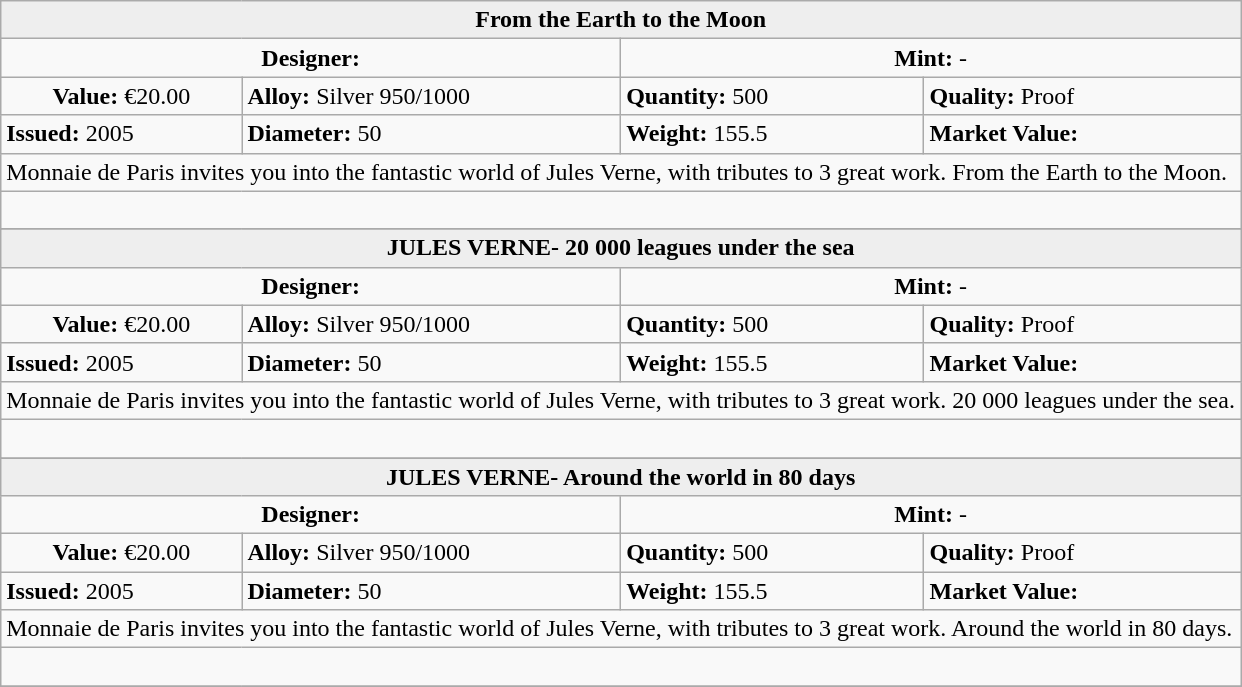<table class="wikitable">
<tr>
<th colspan="4" align=center style="background:#eeeeee;">From the Earth to the Moon</th>
</tr>
<tr>
<td colspan="2" width="50%" align=center><strong>Designer:</strong></td>
<td colspan="2" width="50%" align=center><strong>Mint:</strong> -</td>
</tr>
<tr>
<td align=center><strong>Value:</strong>	€20.00</td>
<td><strong>Alloy:</strong>	Silver 950/1000</td>
<td><strong>Quantity:</strong>	500</td>
<td><strong>Quality:</strong>	Proof</td>
</tr>
<tr>
<td><strong>Issued:</strong>	2005</td>
<td><strong>Diameter:</strong>	50</td>
<td><strong>Weight:</strong>	155.5</td>
<td><strong>Market Value:</strong></td>
</tr>
<tr>
<td colspan="4" align=left>Monnaie de Paris invites you into the fantastic world of Jules Verne, with tributes to 3 great work. From the Earth to the Moon.</td>
</tr>
<tr>
<td colspan="4"> </td>
</tr>
<tr>
</tr>
<tr>
<th colspan="4" align=center style="background:#eeeeee;">JULES VERNE- 20 000 leagues under the sea</th>
</tr>
<tr>
<td colspan="2" width="50%" align=center><strong>Designer:</strong></td>
<td colspan="2" width="50%" align=center><strong>Mint:</strong> -</td>
</tr>
<tr>
<td align=center><strong>Value:</strong>	€20.00</td>
<td><strong>Alloy:</strong>	Silver 950/1000</td>
<td><strong>Quantity:</strong>	500</td>
<td><strong>Quality:</strong>	Proof</td>
</tr>
<tr>
<td><strong>Issued:</strong>	2005</td>
<td><strong>Diameter:</strong>	50</td>
<td><strong>Weight:</strong>	155.5</td>
<td><strong>Market Value:</strong></td>
</tr>
<tr>
<td colspan="4" align=left>Monnaie de Paris invites you into the fantastic world of Jules Verne, with tributes to 3 great work. 20 000 leagues under the sea.</td>
</tr>
<tr>
<td colspan="4"> </td>
</tr>
<tr>
</tr>
<tr>
<th colspan="4" align=center style="background:#eeeeee;">JULES VERNE- Around the world in 80 days</th>
</tr>
<tr>
<td colspan="2" width="50%" align=center><strong>Designer:</strong></td>
<td colspan="2" width="50%" align=center><strong>Mint:</strong> -</td>
</tr>
<tr>
<td align=center><strong>Value:</strong>	€20.00</td>
<td><strong>Alloy:</strong>	Silver 950/1000</td>
<td><strong>Quantity:</strong>	500</td>
<td><strong>Quality:</strong>	Proof</td>
</tr>
<tr>
<td><strong>Issued:</strong>	2005</td>
<td><strong>Diameter:</strong>	50</td>
<td><strong>Weight:</strong>	155.5</td>
<td><strong>Market Value:</strong></td>
</tr>
<tr>
<td colspan="4" align=left>Monnaie de Paris invites you into the fantastic world of Jules Verne, with tributes to 3 great work. Around the world in 80 days.</td>
</tr>
<tr>
<td colspan="4"> </td>
</tr>
<tr>
</tr>
</table>
